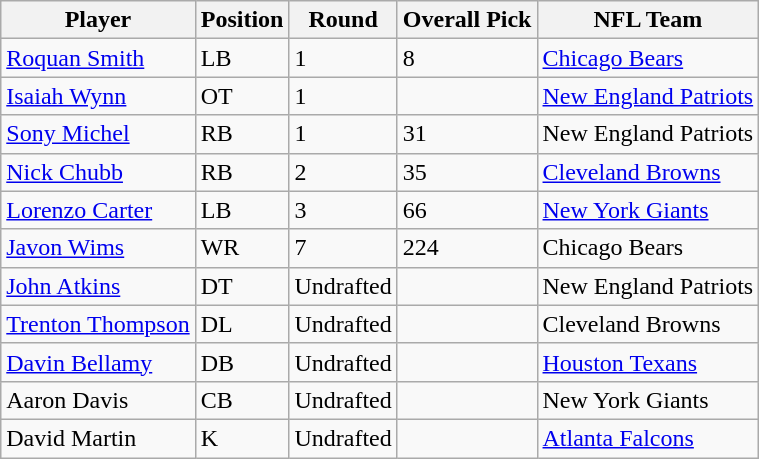<table class="wikitable">
<tr>
<th style=>Player</th>
<th style=>Position</th>
<th style=>Round</th>
<th style=>Overall Pick</th>
<th style=>NFL Team</th>
</tr>
<tr>
<td><a href='#'>Roquan Smith</a></td>
<td>LB</td>
<td>1</td>
<td>8</td>
<td><a href='#'>Chicago Bears</a></td>
</tr>
<tr>
<td><a href='#'>Isaiah Wynn</a></td>
<td>OT</td>
<td>1</td>
<td></td>
<td><a href='#'>New England Patriots</a></td>
</tr>
<tr>
<td><a href='#'>Sony Michel</a></td>
<td>RB</td>
<td>1</td>
<td>31</td>
<td>New England Patriots</td>
</tr>
<tr>
<td><a href='#'>Nick Chubb</a></td>
<td>RB</td>
<td>2</td>
<td>35</td>
<td><a href='#'>Cleveland Browns</a></td>
</tr>
<tr>
<td><a href='#'>Lorenzo Carter</a></td>
<td>LB</td>
<td>3</td>
<td>66</td>
<td><a href='#'>New York Giants</a></td>
</tr>
<tr>
<td><a href='#'>Javon Wims</a></td>
<td>WR</td>
<td>7</td>
<td>224</td>
<td>Chicago Bears</td>
</tr>
<tr>
<td><a href='#'>John Atkins</a></td>
<td>DT</td>
<td>Undrafted</td>
<td> </td>
<td>New England Patriots</td>
</tr>
<tr>
<td><a href='#'>Trenton Thompson</a></td>
<td>DL</td>
<td>Undrafted</td>
<td> </td>
<td>Cleveland Browns</td>
</tr>
<tr>
<td><a href='#'>Davin Bellamy</a></td>
<td>DB</td>
<td>Undrafted</td>
<td> </td>
<td><a href='#'>Houston Texans</a></td>
</tr>
<tr>
<td>Aaron Davis</td>
<td>CB</td>
<td>Undrafted</td>
<td> </td>
<td>New York Giants</td>
</tr>
<tr>
<td>David Martin</td>
<td>K</td>
<td>Undrafted</td>
<td> </td>
<td><a href='#'>Atlanta Falcons</a></td>
</tr>
</table>
